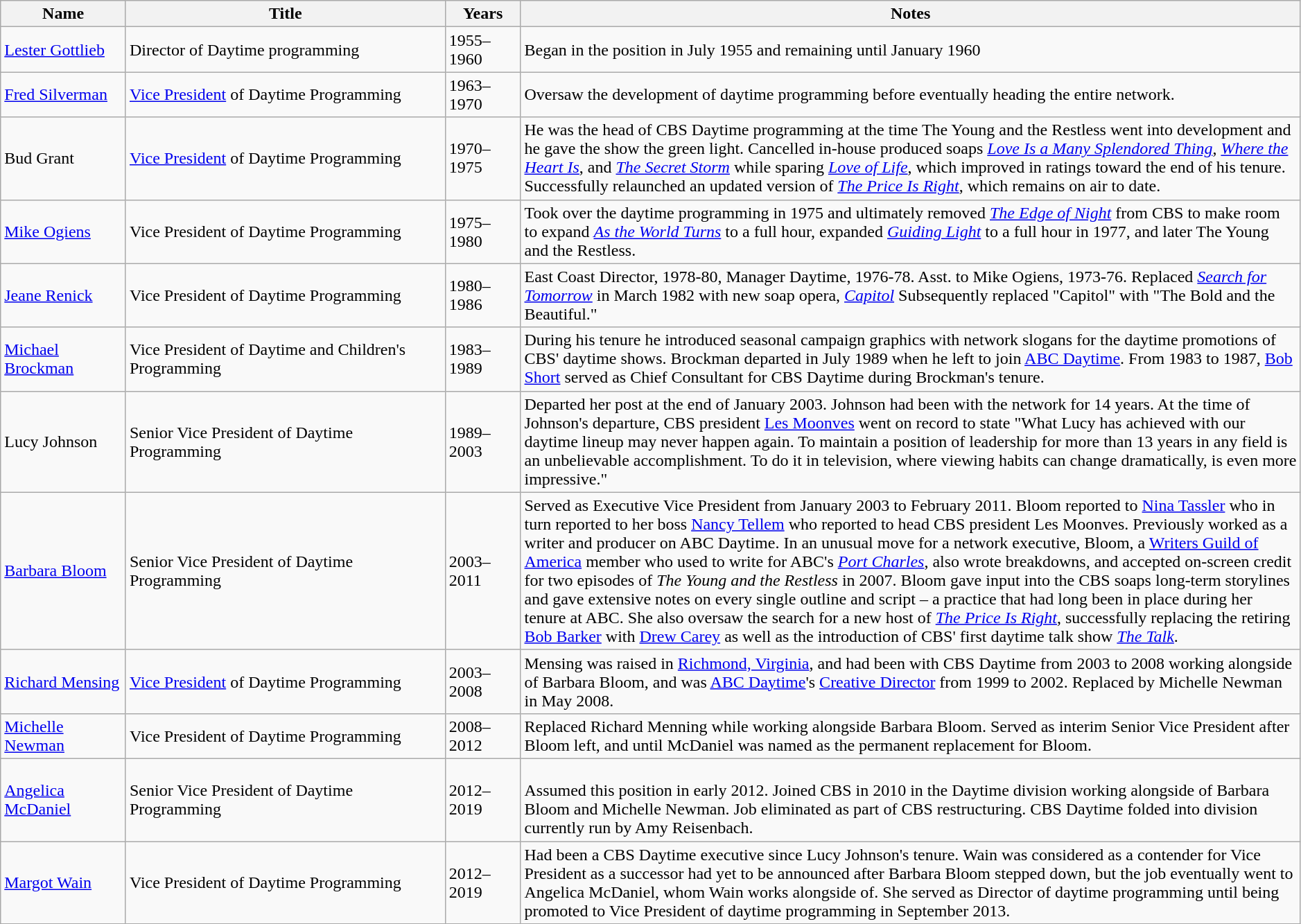<table class="wikitable sortable plainrowheaders" width="99%">
<tr>
<th scope="col">Name</th>
<th scope="col">Title</th>
<th scope="col">Years</th>
<th scope="col" style="width:60%;" class="unsortable">Notes</th>
</tr>
<tr>
<td><a href='#'>Lester Gottlieb</a></td>
<td>Director of Daytime programming</td>
<td>1955–1960</td>
<td>Began in the position in July 1955 and remaining until January 1960</td>
</tr>
<tr>
<td><a href='#'>Fred Silverman</a></td>
<td><a href='#'>Vice President</a> of Daytime Programming</td>
<td>1963–1970</td>
<td>Oversaw the development of daytime programming before eventually heading the entire network.</td>
</tr>
<tr>
<td>Bud Grant</td>
<td><a href='#'>Vice President</a> of Daytime Programming</td>
<td>1970–1975</td>
<td>He was the head of CBS Daytime programming at the time The Young and the Restless went into development and he gave the show the green light. Cancelled in-house produced soaps <em><a href='#'>Love Is a Many Splendored Thing</a></em>, <em><a href='#'>Where the Heart Is</a></em>, and <em><a href='#'>The Secret Storm</a></em> while sparing <em><a href='#'>Love of Life</a></em>, which improved in ratings toward the end of his tenure. Successfully relaunched an updated version of <em><a href='#'>The Price Is Right</a></em>, which remains on air to date.</td>
</tr>
<tr>
<td><a href='#'>Mike Ogiens</a></td>
<td>Vice President of Daytime Programming</td>
<td>1975–1980</td>
<td>Took over the daytime programming in 1975 and ultimately removed <em><a href='#'>The Edge of Night</a></em> from CBS to make room to expand <em><a href='#'>As the World Turns</a></em> to a full hour, expanded <em><a href='#'>Guiding Light</a></em> to a full hour in 1977, and later The Young and the Restless.</td>
</tr>
<tr>
<td><a href='#'>Jeane Renick</a></td>
<td>Vice President of Daytime Programming</td>
<td>1980–1986</td>
<td>East Coast Director, 1978-80, Manager Daytime, 1976-78. Asst. to Mike Ogiens, 1973-76. Replaced <em><a href='#'>Search for Tomorrow</a></em> in March 1982 with new soap opera, <em><a href='#'>Capitol</a></em> Subsequently replaced "Capitol" with "The Bold and the Beautiful."</td>
</tr>
<tr>
<td><a href='#'>Michael Brockman</a></td>
<td>Vice President of Daytime and Children's Programming</td>
<td>1983–1989</td>
<td>During his tenure he introduced seasonal campaign graphics with network slogans for the daytime promotions of CBS' daytime shows. Brockman departed in July 1989 when he left to join <a href='#'>ABC Daytime</a>. From 1983 to 1987, <a href='#'>Bob Short</a> served as Chief Consultant for CBS Daytime during Brockman's tenure.</td>
</tr>
<tr>
<td>Lucy Johnson</td>
<td>Senior Vice President of Daytime Programming</td>
<td>1989–2003</td>
<td>Departed her post at the end of January 2003. Johnson had been with the network for 14 years. At the time of Johnson's departure, CBS president <a href='#'>Les Moonves</a> went on record to state "What Lucy has achieved with our daytime lineup may never happen again. To maintain a position of leadership for more than 13 years in any field is an unbelievable accomplishment. To do it in television, where viewing habits can change dramatically, is even more impressive."</td>
</tr>
<tr>
<td><a href='#'>Barbara Bloom</a></td>
<td>Senior Vice President of Daytime Programming</td>
<td>2003–2011</td>
<td>Served as Executive Vice President from January 2003 to February 2011. Bloom reported to <a href='#'>Nina Tassler</a> who in turn reported to her boss <a href='#'>Nancy Tellem</a> who reported to head CBS president Les Moonves. Previously worked as a writer and producer on ABC Daytime. In an unusual move for a network executive, Bloom, a <a href='#'>Writers Guild of America</a> member who used to write for ABC's <em><a href='#'>Port Charles</a></em>, also wrote breakdowns, and accepted on-screen credit for two episodes of <em>The Young and the Restless</em> in 2007. Bloom gave input into the CBS soaps long-term storylines and gave extensive notes on every single outline and script – a practice that had long been in place during her tenure at ABC. She also oversaw the search for a new host of <em><a href='#'>The Price Is Right</a></em>, successfully replacing the retiring <a href='#'>Bob Barker</a> with <a href='#'>Drew Carey</a> as well as the introduction of CBS' first daytime talk show <em><a href='#'>The Talk</a></em>.</td>
</tr>
<tr>
<td><a href='#'>Richard Mensing</a></td>
<td><a href='#'>Vice President</a> of Daytime Programming</td>
<td>2003–2008</td>
<td>Mensing was raised in <a href='#'>Richmond, Virginia</a>, and had been with CBS Daytime from 2003 to 2008 working alongside of Barbara Bloom, and was <a href='#'>ABC Daytime</a>'s <a href='#'>Creative Director</a> from 1999 to 2002. Replaced by Michelle Newman in May 2008.</td>
</tr>
<tr>
<td><a href='#'>Michelle Newman</a></td>
<td>Vice President of Daytime Programming</td>
<td>2008–2012</td>
<td>Replaced Richard Menning while working alongside Barbara Bloom. Served as interim Senior Vice President after Bloom left, and until McDaniel was named as the permanent replacement for Bloom.</td>
</tr>
<tr>
<td><a href='#'>Angelica McDaniel</a></td>
<td>Senior Vice President of Daytime Programming</td>
<td>2012–2019</td>
<td><br>Assumed this position in early 2012. Joined CBS in 2010 in the Daytime division working alongside of Barbara Bloom and Michelle Newman. Job eliminated as part of CBS restructuring. CBS Daytime folded into division currently run by Amy Reisenbach.</td>
</tr>
<tr>
<td><a href='#'>Margot Wain</a></td>
<td>Vice President of Daytime Programming</td>
<td>2012–2019</td>
<td>Had been a CBS Daytime executive since Lucy Johnson's tenure. Wain was considered as a contender for Vice President as a successor had yet to be announced after Barbara Bloom stepped down, but the job eventually went to Angelica McDaniel, whom Wain works alongside of. She served as Director of daytime programming until being promoted to Vice President of daytime programming in September 2013.</td>
</tr>
</table>
